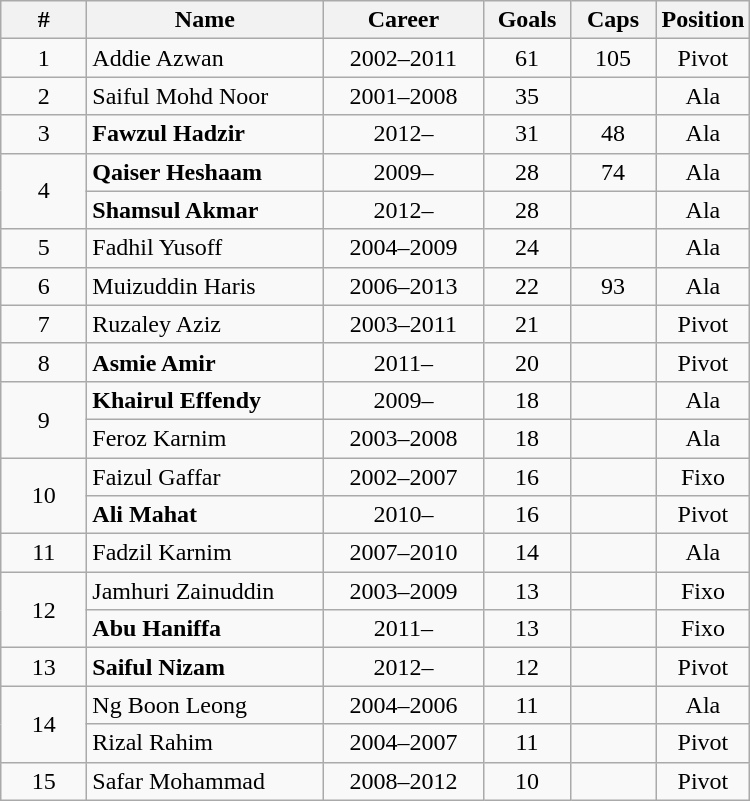<table class="wikitable" style="text-align:center;">
<tr>
<th style="width:50px; text-align:center;">#</th>
<th style="width:150px;">Name</th>
<th style="width:100px;">Career</th>
<th style="width:50px;">Goals</th>
<th style="width:50px;">Caps</th>
<th style="width:50px;">Position</th>
</tr>
<tr>
<td>1</td>
<td style="text-align:left;">Addie Azwan</td>
<td>2002–2011</td>
<td>61</td>
<td>105</td>
<td>Pivot</td>
</tr>
<tr>
<td>2</td>
<td style="text-align:left;">Saiful Mohd Noor</td>
<td>2001–2008</td>
<td>35</td>
<td></td>
<td>Ala</td>
</tr>
<tr>
<td>3</td>
<td style="text-align:left;"><strong>Fawzul Hadzir</strong></td>
<td>2012–</td>
<td>31</td>
<td>48</td>
<td>Ala</td>
</tr>
<tr>
<td rowspan="2">4</td>
<td style="text-align:left;"><strong>Qaiser Heshaam</strong></td>
<td>2009–</td>
<td>28</td>
<td>74</td>
<td>Ala</td>
</tr>
<tr>
<td style="text-align:left;"><strong>Shamsul Akmar</strong></td>
<td>2012–</td>
<td>28</td>
<td></td>
<td>Ala</td>
</tr>
<tr>
<td>5</td>
<td style="text-align:left;">Fadhil Yusoff</td>
<td>2004–2009</td>
<td>24</td>
<td></td>
<td>Ala</td>
</tr>
<tr>
<td>6</td>
<td style="text-align:left;">Muizuddin Haris</td>
<td>2006–2013</td>
<td>22</td>
<td>93</td>
<td>Ala</td>
</tr>
<tr>
<td>7</td>
<td style="text-align:left;">Ruzaley Aziz</td>
<td>2003–2011</td>
<td>21</td>
<td></td>
<td>Pivot</td>
</tr>
<tr>
<td>8</td>
<td style="text-align:left;"><strong>Asmie Amir</strong></td>
<td>2011–</td>
<td>20</td>
<td></td>
<td>Pivot</td>
</tr>
<tr>
<td rowspan="2">9</td>
<td style="text-align:left;"><strong>Khairul Effendy</strong></td>
<td>2009–</td>
<td>18</td>
<td></td>
<td>Ala</td>
</tr>
<tr>
<td style="text-align:left;">Feroz Karnim</td>
<td>2003–2008</td>
<td>18</td>
<td></td>
<td>Ala</td>
</tr>
<tr>
<td rowspan="2">10</td>
<td style="text-align:left;">Faizul Gaffar</td>
<td>2002–2007</td>
<td>16</td>
<td></td>
<td>Fixo</td>
</tr>
<tr>
<td style="text-align:left;"><strong>Ali Mahat</strong></td>
<td>2010–</td>
<td>16</td>
<td></td>
<td>Pivot</td>
</tr>
<tr>
<td>11</td>
<td style="text-align:left;">Fadzil Karnim</td>
<td>2007–2010</td>
<td>14</td>
<td></td>
<td>Ala</td>
</tr>
<tr>
<td rowspan="2">12</td>
<td style="text-align:left;">Jamhuri Zainuddin</td>
<td>2003–2009</td>
<td>13</td>
<td></td>
<td>Fixo</td>
</tr>
<tr>
<td style="text-align:left;"><strong>Abu Haniffa</strong></td>
<td>2011–</td>
<td>13</td>
<td></td>
<td>Fixo</td>
</tr>
<tr>
<td>13</td>
<td style="text-align:left;"><strong>Saiful Nizam</strong></td>
<td>2012–</td>
<td>12</td>
<td></td>
<td>Pivot</td>
</tr>
<tr>
<td rowspan="2">14</td>
<td style="text-align:left;">Ng Boon Leong</td>
<td>2004–2006</td>
<td>11</td>
<td></td>
<td>Ala</td>
</tr>
<tr>
<td style="text-align:left;">Rizal Rahim</td>
<td>2004–2007</td>
<td>11</td>
<td></td>
<td>Pivot</td>
</tr>
<tr>
<td>15</td>
<td style="text-align:left;">Safar Mohammad</td>
<td>2008–2012</td>
<td>10</td>
<td></td>
<td>Pivot</td>
</tr>
</table>
